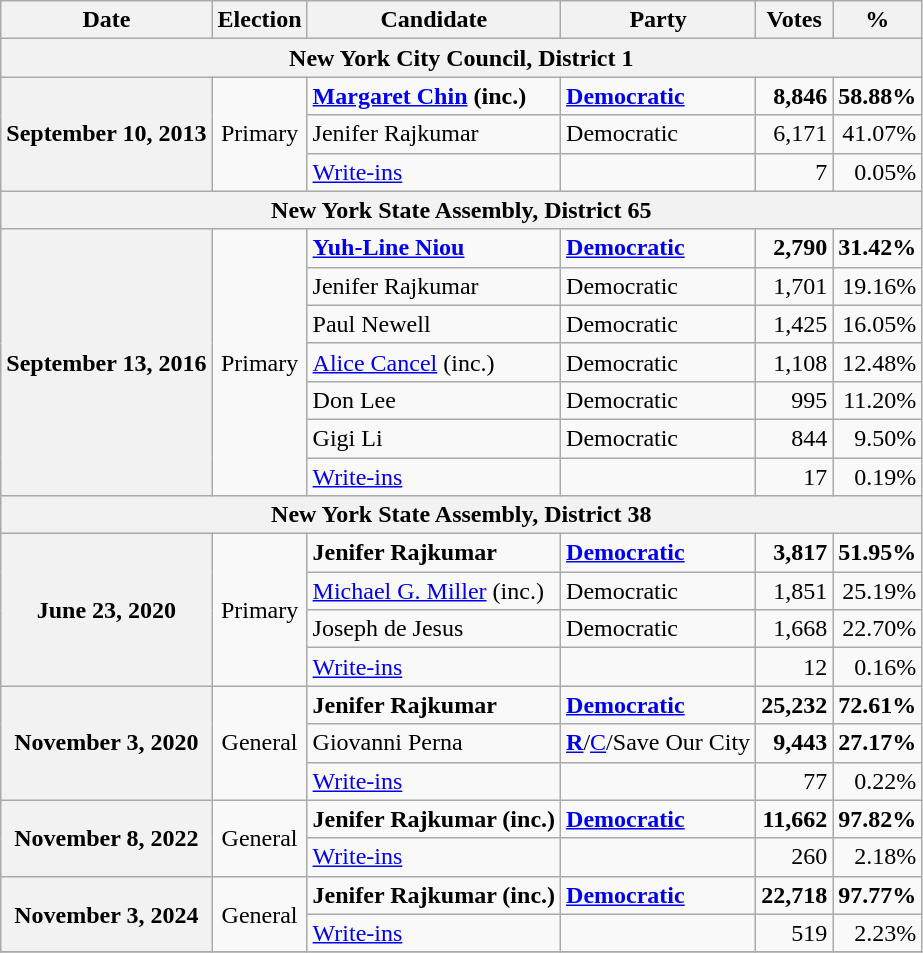<table class="wikitable">
<tr>
<th>Date</th>
<th>Election</th>
<th>Candidate</th>
<th>Party</th>
<th>Votes</th>
<th>%</th>
</tr>
<tr>
<th colspan="6">New York City Council, District 1</th>
</tr>
<tr>
<th rowspan="3">September 10, 2013</th>
<td rowspan="3" align="center">Primary</td>
<td><strong><a href='#'>Margaret Chin</a> (inc.)</strong></td>
<td><a href='#'><strong>Democratic</strong></a></td>
<td align="right"><strong>8,846</strong></td>
<td align="right"><strong>58.88%</strong></td>
</tr>
<tr>
<td>Jenifer Rajkumar</td>
<td>Democratic</td>
<td align="right">6,171</td>
<td align="right">41.07%</td>
</tr>
<tr>
<td><a href='#'>Write-ins</a></td>
<td></td>
<td align="right">7</td>
<td align="right">0.05%</td>
</tr>
<tr>
<th colspan="6">New York State Assembly, District 65</th>
</tr>
<tr>
<th rowspan="7">September 13, 2016</th>
<td rowspan="7" align="center">Primary</td>
<td><strong><a href='#'>Yuh-Line Niou</a></strong></td>
<td><a href='#'><strong>Democratic</strong></a></td>
<td align="right"><strong>2,790</strong></td>
<td align="right"><strong>31.42%</strong></td>
</tr>
<tr>
<td>Jenifer Rajkumar</td>
<td>Democratic</td>
<td align="right">1,701</td>
<td align="right">19.16%</td>
</tr>
<tr>
<td>Paul Newell</td>
<td>Democratic</td>
<td align="right">1,425</td>
<td align="right">16.05%</td>
</tr>
<tr>
<td><a href='#'>Alice Cancel</a> (inc.)</td>
<td>Democratic</td>
<td align="right">1,108</td>
<td align="right">12.48%</td>
</tr>
<tr>
<td>Don Lee</td>
<td>Democratic</td>
<td align="right">995</td>
<td align="right">11.20%</td>
</tr>
<tr>
<td>Gigi Li</td>
<td>Democratic</td>
<td align="right">844</td>
<td align="right">9.50%</td>
</tr>
<tr>
<td><a href='#'>Write-ins</a></td>
<td></td>
<td align="right">17</td>
<td align="right">0.19%</td>
</tr>
<tr>
<th colspan="6">New York State Assembly, District 38</th>
</tr>
<tr>
<th rowspan="4">June 23, 2020</th>
<td rowspan="4" align="center">Primary</td>
<td><strong>Jenifer Rajkumar</strong></td>
<td><a href='#'><strong>Democratic</strong></a></td>
<td align="right"><strong>3,817</strong></td>
<td align="right"><strong>51.95%</strong></td>
</tr>
<tr>
<td><a href='#'>Michael G. Miller</a> (inc.)</td>
<td>Democratic</td>
<td align="right">1,851</td>
<td align="right">25.19%</td>
</tr>
<tr>
<td>Joseph de Jesus</td>
<td>Democratic</td>
<td align="right">1,668</td>
<td align="right">22.70%</td>
</tr>
<tr>
<td><a href='#'>Write-ins</a></td>
<td></td>
<td align="right">12</td>
<td align="right">0.16%</td>
</tr>
<tr>
<th rowspan="3">November 3, 2020</th>
<td rowspan="3" align="center">General</td>
<td><strong>Jenifer Rajkumar</strong></td>
<td><a href='#'><strong>Democratic</strong></a></td>
<td align="right"><strong>25,232</strong></td>
<td align="right"><strong>72.61%</strong></td>
</tr>
<tr>
<td>Giovanni Perna</td>
<td><a href='#'><strong>R</strong></a>/<a href='#'>C</a>/Save Our City</td>
<td align="right"><strong>9,443</strong></td>
<td align="right"><strong>27.17%</strong></td>
</tr>
<tr>
<td><a href='#'>Write-ins</a></td>
<td></td>
<td align="right">77</td>
<td align="right">0.22%</td>
</tr>
<tr>
<th rowspan="2">November 8, 2022</th>
<td rowspan="2" align="center">General</td>
<td><strong>Jenifer Rajkumar (inc.)</strong></td>
<td><a href='#'><strong>Democratic</strong></a></td>
<td align="right"><strong>11,662</strong></td>
<td align="right"><strong>97.82%</strong></td>
</tr>
<tr>
<td><a href='#'>Write-ins</a></td>
<td></td>
<td align="right">260</td>
<td align="right">2.18%</td>
</tr>
<tr>
<th rowspan="2">November 3, 2024</th>
<td rowspan="2" align="center">General</td>
<td><strong>Jenifer Rajkumar (inc.)</strong></td>
<td><a href='#'><strong>Democratic</strong></a></td>
<td align="right"><strong>22,718</strong></td>
<td align="right"><strong>97.77%</strong></td>
</tr>
<tr>
<td><a href='#'>Write-ins</a></td>
<td></td>
<td align="right">519</td>
<td align="right">2.23%</td>
</tr>
<tr>
</tr>
</table>
